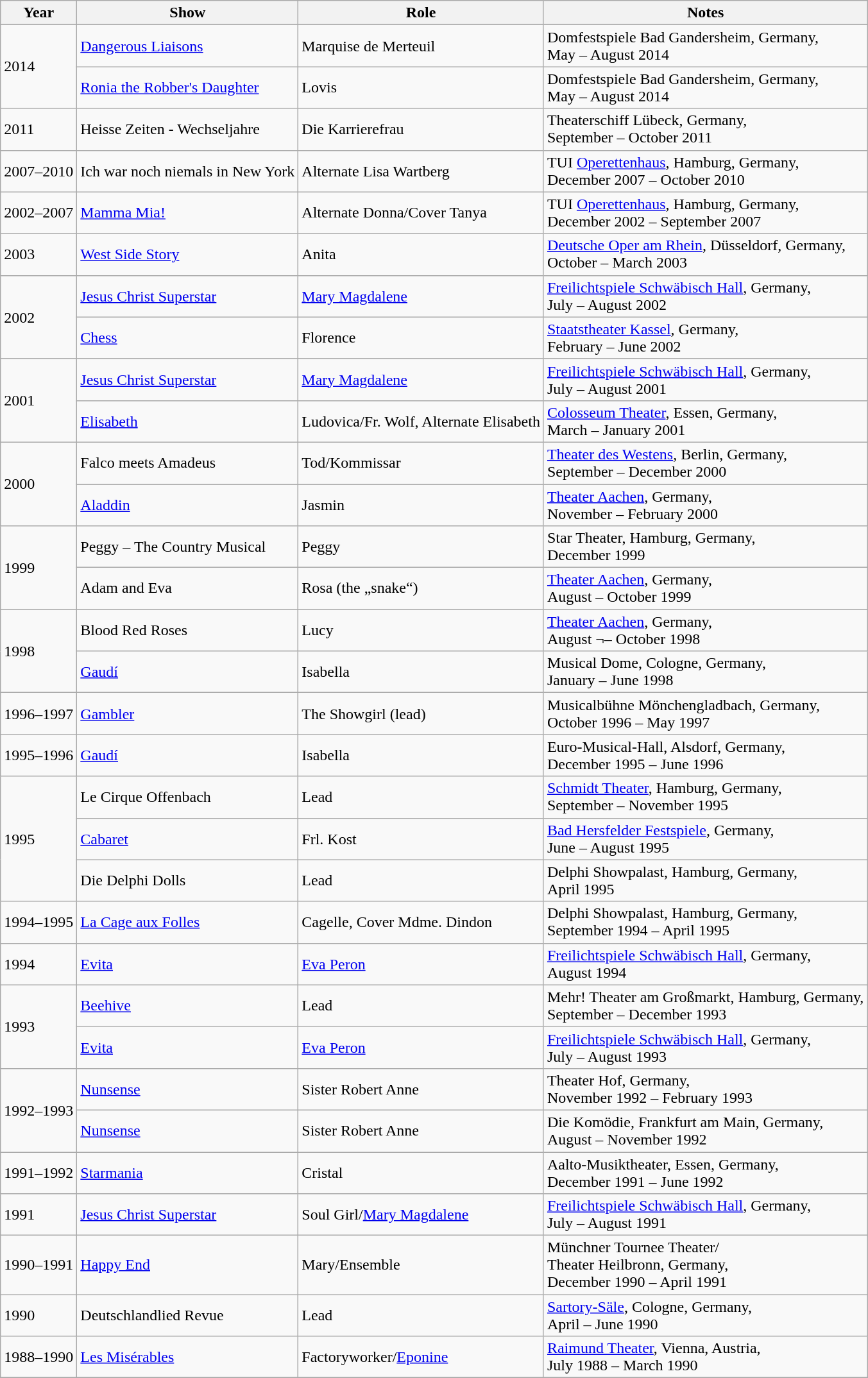<table class="wikitable sortable">
<tr>
<th>Year</th>
<th>Show</th>
<th>Role</th>
<th class="unsortable">Notes</th>
</tr>
<tr>
<td rowspan="2">2014</td>
<td><a href='#'>Dangerous Liaisons</a></td>
<td>Marquise de Merteuil</td>
<td>Domfestspiele Bad Gandersheim, Germany, <br> May – August 2014</td>
</tr>
<tr>
<td><a href='#'>Ronia the Robber's Daughter</a></td>
<td>Lovis</td>
<td>Domfestspiele Bad Gandersheim, Germany, <br> May – August 2014</td>
</tr>
<tr>
<td>2011</td>
<td>Heisse Zeiten - Wechseljahre</td>
<td>Die Karrierefrau</td>
<td>Theaterschiff Lübeck, Germany, <br> September – October 2011</td>
</tr>
<tr>
<td>2007–2010</td>
<td>Ich war noch niemals in New York</td>
<td>Alternate Lisa Wartberg</td>
<td>TUI <a href='#'>Operettenhaus</a>, Hamburg, Germany, <br> December 2007 – October 2010</td>
</tr>
<tr>
<td>2002–2007</td>
<td><a href='#'>Mamma Mia!</a></td>
<td>Alternate Donna/Cover Tanya</td>
<td>TUI <a href='#'>Operettenhaus</a>, Hamburg, Germany, <br> December 2002 – September 2007</td>
</tr>
<tr>
<td>2003</td>
<td><a href='#'>West Side Story</a></td>
<td>Anita</td>
<td><a href='#'>Deutsche Oper am Rhein</a>, Düsseldorf, Germany, <br> October – March 2003</td>
</tr>
<tr>
<td rowspan="2">2002</td>
<td><a href='#'>Jesus Christ Superstar</a></td>
<td><a href='#'>Mary Magdalene</a></td>
<td><a href='#'>Freilichtspiele Schwäbisch Hall</a>, Germany, <br> July – August 2002</td>
</tr>
<tr>
<td><a href='#'>Chess</a></td>
<td>Florence</td>
<td><a href='#'>Staatstheater Kassel</a>, Germany, <br> February – June 2002</td>
</tr>
<tr>
<td rowspan="2">2001</td>
<td><a href='#'>Jesus Christ Superstar</a></td>
<td><a href='#'>Mary Magdalene</a></td>
<td><a href='#'>Freilichtspiele Schwäbisch Hall</a>, Germany, <br> July – August 2001</td>
</tr>
<tr>
<td><a href='#'>Elisabeth</a></td>
<td>Ludovica/Fr. Wolf, Alternate Elisabeth</td>
<td><a href='#'>Colosseum Theater</a>, Essen, Germany, <br> March – January 2001</td>
</tr>
<tr>
<td rowspan="2">2000</td>
<td>Falco meets Amadeus</td>
<td>Tod/Kommissar</td>
<td><a href='#'>Theater des Westens</a>, Berlin, Germany, <br> September – December 2000</td>
</tr>
<tr>
<td><a href='#'>Aladdin</a></td>
<td>Jasmin</td>
<td><a href='#'>Theater Aachen</a>, Germany, <br> November – February 2000</td>
</tr>
<tr>
<td rowspan="2">1999</td>
<td>Peggy – The Country Musical</td>
<td>Peggy</td>
<td>Star Theater, Hamburg, Germany, <br> December 1999</td>
</tr>
<tr>
<td>Adam and Eva</td>
<td>Rosa (the „snake“)</td>
<td><a href='#'>Theater Aachen</a>, Germany, <br> August – October 1999</td>
</tr>
<tr>
<td rowspan="2">1998</td>
<td>Blood Red Roses</td>
<td>Lucy</td>
<td><a href='#'>Theater Aachen</a>, Germany, <br> August ¬– October 1998</td>
</tr>
<tr>
<td><a href='#'>Gaudí</a></td>
<td>Isabella</td>
<td>Musical Dome, Cologne, Germany, <br> January – June 1998</td>
</tr>
<tr>
<td>1996–1997</td>
<td><a href='#'>Gambler</a></td>
<td>The Showgirl (lead)</td>
<td>Musicalbühne Mönchengladbach, Germany, <br> October 1996 – May 1997</td>
</tr>
<tr>
<td>1995–1996</td>
<td><a href='#'>Gaudí</a></td>
<td>Isabella</td>
<td>Euro-Musical-Hall, Alsdorf, Germany, <br> December 1995 – June 1996</td>
</tr>
<tr>
<td rowspan="3">1995</td>
<td>Le Cirque Offenbach</td>
<td>Lead</td>
<td><a href='#'>Schmidt Theater</a>, Hamburg, Germany, <br> September – November 1995</td>
</tr>
<tr>
<td><a href='#'>Cabaret</a></td>
<td>Frl. Kost</td>
<td><a href='#'>Bad Hersfelder Festspiele</a>, Germany, <br> June – August 1995</td>
</tr>
<tr>
<td>Die Delphi Dolls</td>
<td>Lead</td>
<td>Delphi Showpalast, Hamburg, Germany, <br> April 1995</td>
</tr>
<tr>
<td>1994–1995</td>
<td><a href='#'>La Cage aux Folles</a></td>
<td>Cagelle, Cover Mdme. Dindon</td>
<td>Delphi Showpalast, Hamburg, Germany, <br> September 1994 – April 1995</td>
</tr>
<tr>
<td>1994</td>
<td><a href='#'>Evita</a></td>
<td><a href='#'>Eva Peron</a></td>
<td><a href='#'>Freilichtspiele Schwäbisch Hall</a>, Germany, <br> August 1994</td>
</tr>
<tr>
<td rowspan="2">1993</td>
<td><a href='#'>Beehive</a></td>
<td>Lead</td>
<td>Mehr! Theater am Großmarkt, Hamburg, Germany, <br> September – December 1993</td>
</tr>
<tr>
<td><a href='#'>Evita</a></td>
<td><a href='#'>Eva Peron</a></td>
<td><a href='#'>Freilichtspiele Schwäbisch Hall</a>, Germany, <br>  July – August 1993</td>
</tr>
<tr>
<td rowspan="2">1992–1993</td>
<td><a href='#'>Nunsense</a></td>
<td>Sister Robert Anne</td>
<td>Theater Hof, Germany, <br>  November 1992 – February 1993</td>
</tr>
<tr>
<td><a href='#'>Nunsense</a></td>
<td>Sister Robert Anne</td>
<td>Die Komödie, Frankfurt am Main, Germany, <br> August – November 1992</td>
</tr>
<tr>
<td>1991–1992</td>
<td><a href='#'>Starmania</a></td>
<td>Cristal</td>
<td>Aalto-Musiktheater, Essen, Germany, <br> December 1991 – June 1992</td>
</tr>
<tr>
<td>1991</td>
<td><a href='#'>Jesus Christ Superstar</a></td>
<td>Soul Girl/<a href='#'>Mary Magdalene</a></td>
<td><a href='#'>Freilichtspiele Schwäbisch Hall</a>, Germany, <br> July – August 1991</td>
</tr>
<tr>
<td>1990–1991</td>
<td><a href='#'>Happy End</a></td>
<td>Mary/Ensemble</td>
<td>Münchner Tournee Theater/ <br> Theater Heilbronn, Germany, <br> December 1990 – April 1991</td>
</tr>
<tr>
<td>1990</td>
<td>Deutschlandlied Revue</td>
<td>Lead</td>
<td><a href='#'>Sartory-Säle</a>, Cologne, Germany, <br> April – June 1990</td>
</tr>
<tr>
<td>1988–1990</td>
<td><a href='#'>Les Misérables</a></td>
<td>Factoryworker/<a href='#'>Eponine</a></td>
<td><a href='#'>Raimund Theater</a>, Vienna, Austria, <br> July 1988 – March 1990</td>
</tr>
<tr>
</tr>
</table>
